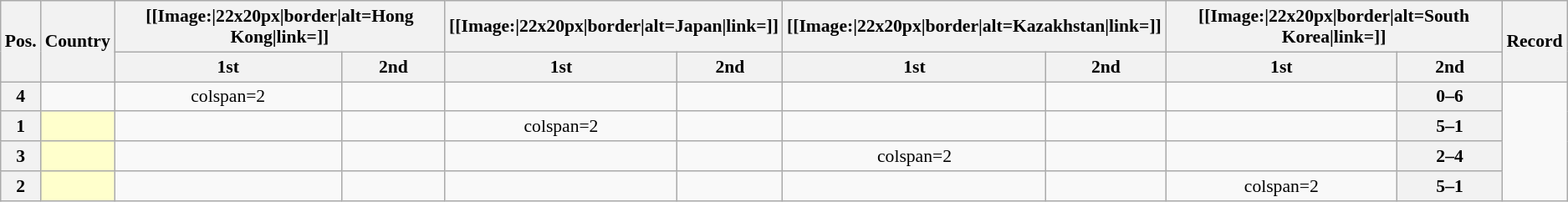<table class="wikitable sortable nowrap" style="text-align:center; font-size:0.9em;">
<tr>
<th rowspan="2">Pos.</th>
<th rowspan="2">Country</th>
<th colspan="2">[[Image:|22x20px|border|alt=Hong Kong|link=]]</th>
<th colspan="2">[[Image:|22x20px|border|alt=Japan|link=]]</th>
<th colspan="2">[[Image:|22x20px|border|alt=Kazakhstan|link=]]</th>
<th colspan="2">[[Image:|22x20px|border|alt=South Korea|link=]]</th>
<th rowspan="2">Record</th>
</tr>
<tr>
<th>1st</th>
<th>2nd</th>
<th>1st</th>
<th>2nd</th>
<th>1st</th>
<th>2nd</th>
<th>1st</th>
<th>2nd</th>
</tr>
<tr>
<th>4</th>
<td style="text-align:left;"></td>
<td>colspan=2  </td>
<td> </td>
<td> </td>
<td> </td>
<td> </td>
<td> </td>
<td> </td>
<th>0–6</th>
</tr>
<tr>
<th>1</th>
<td style="text-align:left; background:#ffffcc;"></td>
<td> </td>
<td> </td>
<td>colspan=2  </td>
<td> </td>
<td> </td>
<td> </td>
<td> </td>
<th>5–1</th>
</tr>
<tr>
<th>3</th>
<td style="text-align:left; background:#ffffcc;"></td>
<td> </td>
<td> </td>
<td> </td>
<td> </td>
<td>colspan=2  </td>
<td> </td>
<td> </td>
<th>2–4</th>
</tr>
<tr>
<th>2</th>
<td style="text-align:left; background:#ffffcc;"></td>
<td> </td>
<td> </td>
<td> </td>
<td> </td>
<td> </td>
<td> </td>
<td>colspan=2  </td>
<th>5–1</th>
</tr>
</table>
